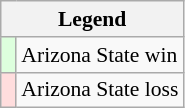<table class="wikitable" style="font-size:90%">
<tr>
<th colspan="2">Legend</th>
</tr>
<tr>
<td bgcolor=ddffdd> </td>
<td>Arizona State win</td>
</tr>
<tr>
<td bgcolor=ffdddd> </td>
<td>Arizona State loss</td>
</tr>
</table>
